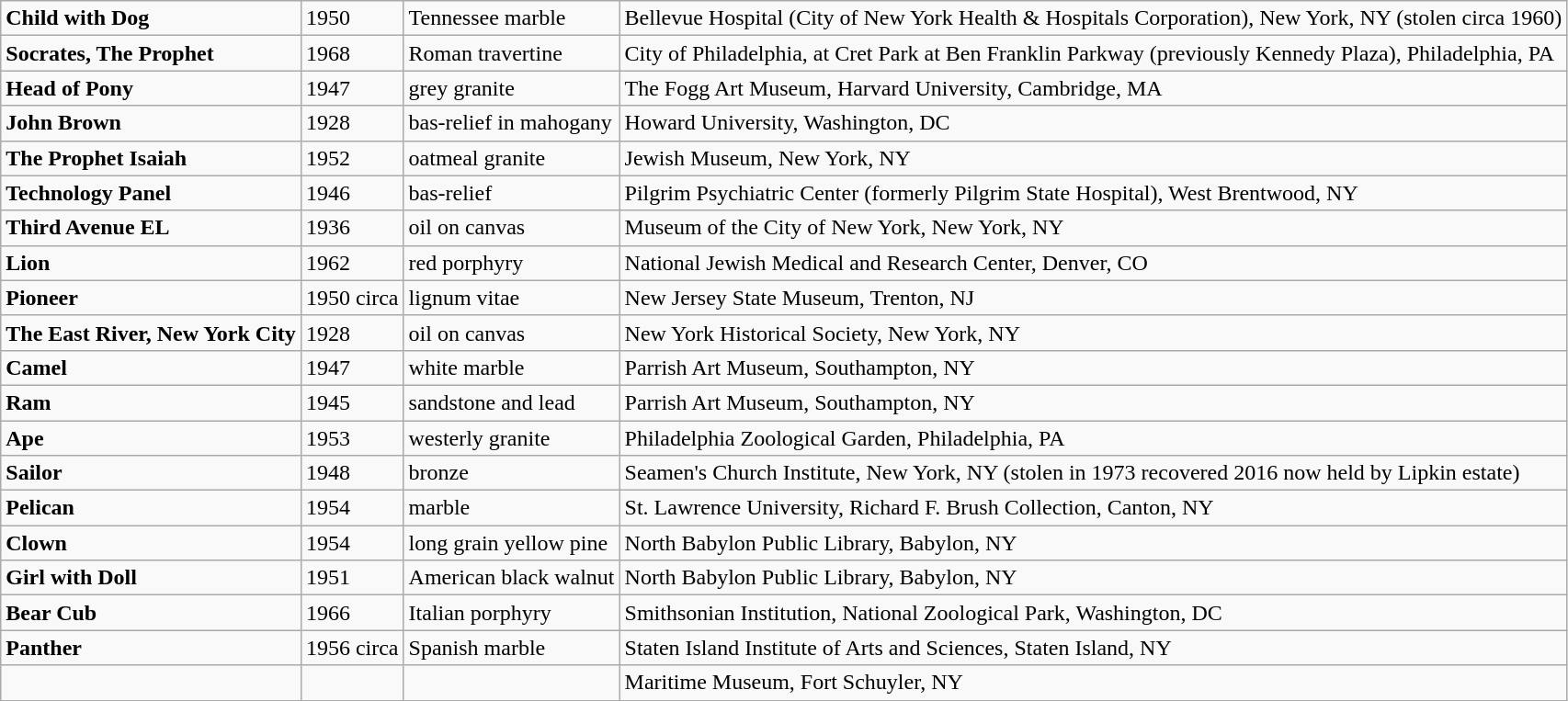<table class="wikitable">
<tr>
<td><strong>Child with Dog</strong></td>
<td>1950</td>
<td>Tennessee marble</td>
<td>Bellevue Hospital (City of New York Health & Hospitals Corporation), New York, NY (stolen circa 1960)</td>
</tr>
<tr>
<td><strong>Socrates, The Prophet</strong></td>
<td>1968</td>
<td>Roman travertine</td>
<td>City of Philadelphia, at Cret Park at Ben Franklin Parkway (previously Kennedy Plaza), Philadelphia, PA</td>
</tr>
<tr>
<td><strong>Head of Pony</strong></td>
<td>1947</td>
<td>grey granite</td>
<td>The Fogg Art Museum, Harvard University, Cambridge, MA</td>
</tr>
<tr>
<td><strong>John Brown</strong></td>
<td>1928</td>
<td>bas-relief in mahogany</td>
<td>Howard University, Washington, DC</td>
</tr>
<tr>
<td><strong>The Prophet Isaiah</strong></td>
<td>1952</td>
<td>oatmeal granite</td>
<td>Jewish Museum, New York, NY</td>
</tr>
<tr>
<td><strong>Technology Panel</strong></td>
<td>1946</td>
<td>bas-relief</td>
<td>Pilgrim Psychiatric Center (formerly Pilgrim State Hospital), West Brentwood, NY</td>
</tr>
<tr>
<td><strong>Third Avenue EL</strong></td>
<td>1936</td>
<td>oil on canvas</td>
<td>Museum of the City of New York, New York, NY</td>
</tr>
<tr>
<td><strong>Lion</strong></td>
<td>1962</td>
<td>red porphyry</td>
<td>National Jewish Medical and Research Center, Denver, CO</td>
</tr>
<tr>
<td><strong>Pioneer</strong></td>
<td>1950 circa</td>
<td>lignum vitae</td>
<td>New Jersey State Museum, Trenton, NJ</td>
</tr>
<tr>
<td><strong>The East River, New York City</strong></td>
<td>1928</td>
<td>oil on canvas</td>
<td>New York Historical Society, New York, NY</td>
</tr>
<tr>
<td><strong>Camel</strong></td>
<td>1947</td>
<td>white marble</td>
<td>Parrish Art Museum, Southampton, NY</td>
</tr>
<tr>
<td><strong>Ram</strong></td>
<td>1945</td>
<td>sandstone and lead</td>
<td>Parrish Art Museum, Southampton, NY</td>
</tr>
<tr>
<td><strong>Ape</strong></td>
<td>1953</td>
<td>westerly granite</td>
<td>Philadelphia Zoological Garden, Philadelphia, PA</td>
</tr>
<tr>
<td><strong>Sailor</strong></td>
<td>1948</td>
<td>bronze</td>
<td>Seamen's Church Institute, New York, NY (stolen in 1973 recovered 2016 now held by Lipkin estate)</td>
</tr>
<tr>
<td><strong>Pelican</strong></td>
<td>1954</td>
<td>marble</td>
<td>St. Lawrence University, Richard F. Brush Collection, Canton, NY</td>
</tr>
<tr>
<td><strong>Clown</strong></td>
<td>1954</td>
<td>long grain yellow pine</td>
<td>North Babylon Public Library, Babylon, NY</td>
</tr>
<tr>
<td><strong>Girl with Doll</strong></td>
<td>1951</td>
<td>American black walnut</td>
<td>North Babylon Public Library, Babylon, NY</td>
</tr>
<tr>
<td><strong>Bear Cub</strong></td>
<td>1966</td>
<td>Italian porphyry</td>
<td>Smithsonian Institution, National Zoological Park, Washington, DC</td>
</tr>
<tr>
<td><strong>Panther</strong></td>
<td>1956 circa</td>
<td>Spanish marble</td>
<td>Staten Island Institute of Arts and Sciences, Staten Island, NY</td>
</tr>
<tr>
<td></td>
<td></td>
<td></td>
<td>Maritime Museum, Fort Schuyler, NY</td>
</tr>
</table>
